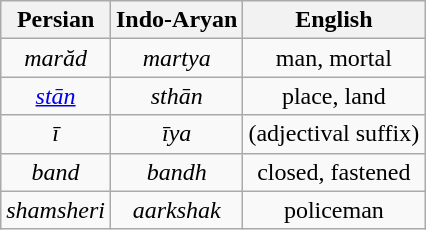<table class="wikitable" style="text-align:center">
<tr>
<th>Persian</th>
<th>Indo-Aryan</th>
<th>English</th>
</tr>
<tr>
<td><em>marăd</em></td>
<td><em>martya</em></td>
<td>man, mortal</td>
</tr>
<tr>
<td><em><a href='#'>stān</a></em></td>
<td><em>sthān</em></td>
<td>place, land</td>
</tr>
<tr>
<td><em>ī</em></td>
<td><em>īya</em></td>
<td>(adjectival suffix)</td>
</tr>
<tr>
<td><em>band</em></td>
<td><em>bandh</em></td>
<td>closed, fastened</td>
</tr>
<tr>
<td><em>shamsheri</em></td>
<td><em>aarkshak</em></td>
<td>policeman</td>
</tr>
</table>
